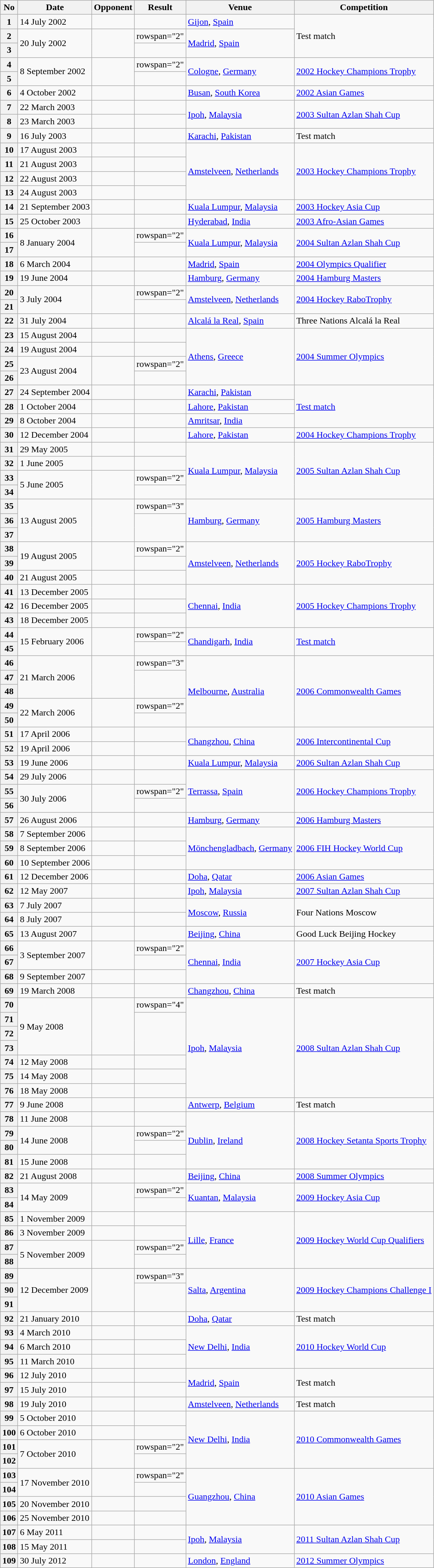<table class="wikitable sortable">
<tr>
<th>No</th>
<th>Date</th>
<th>Opponent</th>
<th>Result</th>
<th>Venue</th>
<th>Competition</th>
</tr>
<tr>
<th>1</th>
<td>14 July 2002</td>
<td></td>
<td></td>
<td><a href='#'>Gijon</a>, <a href='#'>Spain</a></td>
<td rowspan="3">Test match</td>
</tr>
<tr>
<th>2</th>
<td rowspan="2">20 July 2002</td>
<td rowspan="2"></td>
<td>rowspan="2" </td>
<td rowspan="2"><a href='#'>Madrid</a>, <a href='#'>Spain</a></td>
</tr>
<tr>
<th>3</th>
</tr>
<tr>
<th>4</th>
<td rowspan="2">8 September 2002</td>
<td rowspan="2"></td>
<td>rowspan="2" </td>
<td rowspan="2"><a href='#'>Cologne</a>, <a href='#'>Germany</a></td>
<td rowspan="2"><a href='#'>2002 Hockey Champions Trophy</a></td>
</tr>
<tr>
<th>5</th>
</tr>
<tr>
<th>6</th>
<td>4 October 2002</td>
<td></td>
<td></td>
<td><a href='#'>Busan</a>, <a href='#'>South Korea</a></td>
<td><a href='#'>2002 Asian Games</a></td>
</tr>
<tr>
<th>7</th>
<td>22 March 2003</td>
<td></td>
<td></td>
<td rowspan="2"><a href='#'>Ipoh</a>, <a href='#'>Malaysia</a></td>
<td rowspan="2"><a href='#'>2003 Sultan Azlan Shah Cup</a></td>
</tr>
<tr>
<th>8</th>
<td>23 March 2003</td>
<td></td>
<td></td>
</tr>
<tr>
<th>9</th>
<td>16 July 2003</td>
<td></td>
<td></td>
<td><a href='#'>Karachi</a>, <a href='#'>Pakistan</a></td>
<td>Test match</td>
</tr>
<tr>
<th>10</th>
<td>17 August 2003</td>
<td></td>
<td></td>
<td rowspan="4"><a href='#'>Amstelveen</a>, <a href='#'>Netherlands</a></td>
<td rowspan="4"><a href='#'>2003 Hockey Champions Trophy</a></td>
</tr>
<tr>
<th>11</th>
<td>21 August 2003</td>
<td></td>
<td></td>
</tr>
<tr>
<th>12</th>
<td>22 August 2003</td>
<td></td>
<td></td>
</tr>
<tr>
<th>13</th>
<td>24 August 2003</td>
<td></td>
<td></td>
</tr>
<tr>
<th>14</th>
<td>21 September 2003</td>
<td></td>
<td></td>
<td><a href='#'>Kuala Lumpur</a>, <a href='#'>Malaysia</a></td>
<td><a href='#'>2003 Hockey Asia Cup</a></td>
</tr>
<tr>
<th>15</th>
<td>25 October 2003</td>
<td></td>
<td></td>
<td><a href='#'>Hyderabad</a>, <a href='#'>India</a></td>
<td><a href='#'>2003 Afro-Asian Games</a></td>
</tr>
<tr>
<th>16</th>
<td rowspan="2">8 January 2004</td>
<td rowspan="2"></td>
<td>rowspan="2" </td>
<td rowspan="2"><a href='#'>Kuala Lumpur</a>, <a href='#'>Malaysia</a></td>
<td rowspan="2"><a href='#'>2004 Sultan Azlan Shah Cup</a></td>
</tr>
<tr>
<th>17</th>
</tr>
<tr>
<th>18</th>
<td>6 March 2004</td>
<td></td>
<td></td>
<td><a href='#'>Madrid</a>, <a href='#'>Spain</a></td>
<td><a href='#'>2004 Olympics Qualifier</a></td>
</tr>
<tr>
<th>19</th>
<td>19 June 2004</td>
<td></td>
<td></td>
<td><a href='#'>Hamburg</a>, <a href='#'>Germany</a></td>
<td><a href='#'>2004 Hamburg Masters</a></td>
</tr>
<tr>
<th>20</th>
<td rowspan="2">3 July 2004</td>
<td rowspan="2"></td>
<td>rowspan="2" </td>
<td rowspan="2"><a href='#'>Amstelveen</a>, <a href='#'>Netherlands</a></td>
<td rowspan="2"><a href='#'>2004 Hockey RaboTrophy</a></td>
</tr>
<tr>
<th>21</th>
</tr>
<tr>
<th>22</th>
<td>31 July 2004</td>
<td></td>
<td></td>
<td><a href='#'>Alcalá la Real</a>, <a href='#'>Spain</a></td>
<td>Three Nations Alcalá la Real</td>
</tr>
<tr>
<th>23</th>
<td>15 August 2004</td>
<td></td>
<td></td>
<td rowspan="4"><a href='#'>Athens</a>, <a href='#'>Greece</a></td>
<td rowspan="4"><a href='#'>2004 Summer Olympics</a></td>
</tr>
<tr>
<th>24</th>
<td>19 August 2004</td>
<td></td>
<td></td>
</tr>
<tr>
<th>25</th>
<td rowspan="2">23 August 2004</td>
<td rowspan="2"></td>
<td>rowspan="2" </td>
</tr>
<tr>
<th>26</th>
</tr>
<tr>
<th>27</th>
<td>24 September 2004</td>
<td></td>
<td></td>
<td><a href='#'>Karachi</a>, <a href='#'>Pakistan</a></td>
<td rowspan="3"><a href='#'>Test match</a></td>
</tr>
<tr>
<th>28</th>
<td>1 October 2004</td>
<td></td>
<td></td>
<td><a href='#'>Lahore</a>, <a href='#'>Pakistan</a></td>
</tr>
<tr>
<th>29</th>
<td>8 October 2004</td>
<td></td>
<td></td>
<td><a href='#'>Amritsar</a>, <a href='#'>India</a></td>
</tr>
<tr>
<th>30</th>
<td>12 December 2004</td>
<td></td>
<td></td>
<td><a href='#'>Lahore</a>, <a href='#'>Pakistan</a></td>
<td><a href='#'>2004 Hockey Champions Trophy</a></td>
</tr>
<tr>
<th>31</th>
<td>29 May 2005</td>
<td></td>
<td></td>
<td rowspan="4"><a href='#'>Kuala Lumpur</a>, <a href='#'>Malaysia</a></td>
<td rowspan="4"><a href='#'>2005 Sultan Azlan Shah Cup</a></td>
</tr>
<tr>
<th>32</th>
<td>1 June 2005</td>
<td></td>
<td></td>
</tr>
<tr>
<th>33</th>
<td rowspan="2">5 June 2005</td>
<td rowspan="2"></td>
<td>rowspan="2" </td>
</tr>
<tr>
<th>34</th>
</tr>
<tr>
<th>35</th>
<td rowspan="3">13 August 2005</td>
<td rowspan="3"></td>
<td>rowspan="3" </td>
<td rowspan="3"><a href='#'>Hamburg</a>, <a href='#'>Germany</a></td>
<td rowspan="3"><a href='#'>2005 Hamburg Masters</a></td>
</tr>
<tr>
<th>36</th>
</tr>
<tr>
<th>37</th>
</tr>
<tr>
<th>38</th>
<td rowspan="2">19 August 2005</td>
<td rowspan="2"></td>
<td>rowspan="2" </td>
<td rowspan="3"><a href='#'>Amstelveen</a>, <a href='#'>Netherlands</a></td>
<td rowspan="3"><a href='#'>2005 Hockey RaboTrophy</a></td>
</tr>
<tr>
<th>39</th>
</tr>
<tr>
<th>40</th>
<td>21 August 2005</td>
<td></td>
<td></td>
</tr>
<tr>
<th>41</th>
<td>13 December 2005</td>
<td></td>
<td></td>
<td rowspan="3"><a href='#'>Chennai</a>, <a href='#'>India</a></td>
<td rowspan="3"><a href='#'>2005 Hockey Champions Trophy</a></td>
</tr>
<tr>
<th>42</th>
<td>16 December 2005</td>
<td></td>
<td></td>
</tr>
<tr>
<th>43</th>
<td>18 December 2005</td>
<td></td>
<td></td>
</tr>
<tr>
<th>44</th>
<td rowspan="2">15 February 2006</td>
<td rowspan="2"></td>
<td>rowspan="2" </td>
<td rowspan="2"><a href='#'>Chandigarh</a>, <a href='#'>India</a></td>
<td rowspan="2"><a href='#'>Test match</a></td>
</tr>
<tr>
<th>45</th>
</tr>
<tr>
<th>46</th>
<td rowspan="3">21 March 2006</td>
<td rowspan="3"></td>
<td>rowspan="3" </td>
<td rowspan="5"><a href='#'>Melbourne</a>, <a href='#'>Australia</a></td>
<td rowspan="5"><a href='#'>2006 Commonwealth Games</a></td>
</tr>
<tr>
<th>47</th>
</tr>
<tr>
<th>48</th>
</tr>
<tr>
<th>49</th>
<td rowspan="2">22 March 2006</td>
<td rowspan="2"></td>
<td>rowspan="2" </td>
</tr>
<tr>
<th>50</th>
</tr>
<tr>
<th>51</th>
<td>17 April 2006</td>
<td></td>
<td></td>
<td rowspan="2"><a href='#'>Changzhou</a>, <a href='#'>China</a></td>
<td rowspan="2"><a href='#'>2006 Intercontinental Cup</a></td>
</tr>
<tr>
<th>52</th>
<td>19 April 2006</td>
<td></td>
<td></td>
</tr>
<tr>
<th>53</th>
<td>19 June 2006</td>
<td></td>
<td></td>
<td><a href='#'>Kuala Lumpur</a>, <a href='#'>Malaysia</a></td>
<td><a href='#'>2006 Sultan Azlan Shah Cup</a></td>
</tr>
<tr>
<th>54</th>
<td>29 July 2006</td>
<td></td>
<td></td>
<td rowspan="3"><a href='#'>Terrassa</a>, <a href='#'>Spain</a></td>
<td rowspan="3"><a href='#'>2006 Hockey Champions Trophy</a></td>
</tr>
<tr>
<th>55</th>
<td rowspan="2">30 July 2006</td>
<td rowspan="2"></td>
<td>rowspan="2" </td>
</tr>
<tr>
<th>56</th>
</tr>
<tr>
<th>57</th>
<td>26 August 2006</td>
<td></td>
<td></td>
<td><a href='#'>Hamburg</a>, <a href='#'>Germany</a></td>
<td><a href='#'>2006 Hamburg Masters</a></td>
</tr>
<tr>
<th>58</th>
<td>7 September 2006</td>
<td></td>
<td></td>
<td rowspan="3"><a href='#'>Mönchengladbach</a>, <a href='#'>Germany</a></td>
<td rowspan="3"><a href='#'>2006 FIH Hockey World Cup</a></td>
</tr>
<tr>
<th>59</th>
<td>8 September 2006</td>
<td></td>
<td></td>
</tr>
<tr>
<th>60</th>
<td>10 September 2006</td>
<td></td>
<td></td>
</tr>
<tr>
<th>61</th>
<td>12 December 2006</td>
<td></td>
<td></td>
<td><a href='#'>Doha</a>, <a href='#'>Qatar</a></td>
<td><a href='#'>2006 Asian Games</a></td>
</tr>
<tr>
<th>62</th>
<td>12 May 2007</td>
<td></td>
<td></td>
<td><a href='#'>Ipoh</a>, <a href='#'>Malaysia</a></td>
<td><a href='#'>2007 Sultan Azlan Shah Cup</a></td>
</tr>
<tr>
<th>63</th>
<td>7 July 2007</td>
<td></td>
<td></td>
<td rowspan="2"><a href='#'>Moscow</a>, <a href='#'>Russia</a></td>
<td rowspan="2">Four Nations Moscow</td>
</tr>
<tr>
<th>64</th>
<td>8 July 2007</td>
<td></td>
<td></td>
</tr>
<tr>
<th>65</th>
<td>13 August 2007</td>
<td></td>
<td></td>
<td><a href='#'>Beijing</a>, <a href='#'>China</a></td>
<td>Good Luck Beijing Hockey</td>
</tr>
<tr>
<th>66</th>
<td rowspan="2">3 September 2007</td>
<td rowspan="2"></td>
<td>rowspan="2" </td>
<td rowspan="3"><a href='#'>Chennai</a>, <a href='#'>India</a></td>
<td rowspan="3"><a href='#'>2007 Hockey Asia Cup</a></td>
</tr>
<tr>
<th>67</th>
</tr>
<tr>
<th>68</th>
<td>9 September 2007</td>
<td></td>
<td></td>
</tr>
<tr>
<th>69</th>
<td>19 March 2008</td>
<td></td>
<td></td>
<td><a href='#'>Changzhou</a>, <a href='#'>China</a></td>
<td>Test match</td>
</tr>
<tr>
<th>70</th>
<td rowspan="4">9 May 2008</td>
<td rowspan="4"></td>
<td>rowspan="4" </td>
<td rowspan="7"><a href='#'>Ipoh</a>, <a href='#'>Malaysia</a></td>
<td rowspan="7"><a href='#'>2008 Sultan Azlan Shah Cup</a></td>
</tr>
<tr>
<th>71</th>
</tr>
<tr>
<th>72</th>
</tr>
<tr>
<th>73</th>
</tr>
<tr>
<th>74</th>
<td>12 May 2008</td>
<td></td>
<td></td>
</tr>
<tr>
<th>75</th>
<td>14 May 2008</td>
<td></td>
<td></td>
</tr>
<tr>
<th>76</th>
<td>18 May 2008</td>
<td></td>
<td></td>
</tr>
<tr>
<th>77</th>
<td>9 June 2008</td>
<td></td>
<td></td>
<td><a href='#'>Antwerp</a>, <a href='#'>Belgium</a></td>
<td>Test match</td>
</tr>
<tr>
<th>78</th>
<td>11 June 2008</td>
<td></td>
<td></td>
<td rowspan="4"><a href='#'>Dublin</a>, <a href='#'>Ireland</a></td>
<td rowspan="4"><a href='#'>2008 Hockey Setanta Sports Trophy</a></td>
</tr>
<tr>
<th>79</th>
<td rowspan="2">14 June 2008</td>
<td rowspan="2"></td>
<td>rowspan="2" </td>
</tr>
<tr>
<th>80</th>
</tr>
<tr>
<th>81</th>
<td>15 June 2008</td>
<td></td>
<td></td>
</tr>
<tr>
<th>82</th>
<td>21 August 2008</td>
<td></td>
<td></td>
<td><a href='#'>Beijing</a>, <a href='#'>China</a></td>
<td><a href='#'>2008 Summer Olympics</a></td>
</tr>
<tr>
<th>83</th>
<td rowspan="2">14 May 2009</td>
<td rowspan="2"></td>
<td>rowspan="2" </td>
<td rowspan="2"><a href='#'>Kuantan</a>, <a href='#'>Malaysia</a></td>
<td rowspan="2"><a href='#'>2009 Hockey Asia Cup</a></td>
</tr>
<tr>
<th>84</th>
</tr>
<tr>
<th>85</th>
<td>1 November 2009</td>
<td></td>
<td></td>
<td rowspan="4"><a href='#'>Lille</a>, <a href='#'>France</a></td>
<td rowspan="4"><a href='#'>2009 Hockey World Cup Qualifiers</a></td>
</tr>
<tr>
<th>86</th>
<td>3 November 2009</td>
<td></td>
<td></td>
</tr>
<tr>
<th>87</th>
<td rowspan="2">5 November 2009</td>
<td rowspan="2"></td>
<td>rowspan="2" </td>
</tr>
<tr>
<th>88</th>
</tr>
<tr>
<th>89</th>
<td rowspan="3">12 December 2009</td>
<td rowspan="3"></td>
<td>rowspan="3" </td>
<td rowspan="3"><a href='#'>Salta</a>, <a href='#'>Argentina</a></td>
<td rowspan="3"><a href='#'>2009 Hockey Champions Challenge I</a></td>
</tr>
<tr>
<th>90</th>
</tr>
<tr>
<th>91</th>
</tr>
<tr>
<th>92</th>
<td>21 January 2010</td>
<td></td>
<td></td>
<td><a href='#'>Doha</a>, <a href='#'>Qatar</a></td>
<td>Test match</td>
</tr>
<tr>
<th>93</th>
<td>4 March 2010</td>
<td></td>
<td></td>
<td rowspan="3"><a href='#'>New Delhi</a>, <a href='#'>India</a></td>
<td rowspan="3"><a href='#'>2010 Hockey World Cup</a></td>
</tr>
<tr>
<th>94</th>
<td>6 March 2010</td>
<td></td>
<td></td>
</tr>
<tr>
<th>95</th>
<td>11 March 2010</td>
<td></td>
<td></td>
</tr>
<tr>
<th>96</th>
<td>12 July 2010</td>
<td></td>
<td></td>
<td rowspan="2"><a href='#'>Madrid</a>, <a href='#'>Spain</a></td>
<td rowspan="2">Test match</td>
</tr>
<tr>
<th>97</th>
<td>15 July 2010</td>
<td></td>
<td></td>
</tr>
<tr>
<th>98</th>
<td>19 July 2010</td>
<td></td>
<td></td>
<td><a href='#'>Amstelveen</a>, <a href='#'>Netherlands</a></td>
<td>Test match</td>
</tr>
<tr>
<th>99</th>
<td>5 October 2010</td>
<td></td>
<td></td>
<td rowspan="4"><a href='#'>New Delhi</a>, <a href='#'>India</a></td>
<td rowspan="4"><a href='#'>2010 Commonwealth Games</a></td>
</tr>
<tr>
<th>100</th>
<td>6 October 2010</td>
<td></td>
<td></td>
</tr>
<tr>
<th>101</th>
<td rowspan="2">7 October 2010</td>
<td rowspan="2"></td>
<td>rowspan="2" </td>
</tr>
<tr>
<th>102</th>
</tr>
<tr>
<th>103</th>
<td rowspan="2">17 November 2010</td>
<td rowspan="2"></td>
<td>rowspan="2" </td>
<td rowspan="4"><a href='#'>Guangzhou</a>, <a href='#'>China</a></td>
<td rowspan="4"><a href='#'>2010 Asian Games</a></td>
</tr>
<tr>
<th>104</th>
</tr>
<tr>
<th>105</th>
<td>20 November 2010</td>
<td></td>
<td></td>
</tr>
<tr>
<th>106</th>
<td>25 November 2010</td>
<td></td>
<td></td>
</tr>
<tr>
<th>107</th>
<td>6 May 2011</td>
<td></td>
<td></td>
<td rowspan="2"><a href='#'>Ipoh</a>, <a href='#'>Malaysia</a></td>
<td rowspan="2"><a href='#'>2011 Sultan Azlan Shah Cup</a></td>
</tr>
<tr>
<th>108</th>
<td>15 May 2011</td>
<td></td>
<td></td>
</tr>
<tr>
<th>109</th>
<td>30 July 2012</td>
<td></td>
<td></td>
<td><a href='#'>London</a>, <a href='#'>England</a></td>
<td><a href='#'>2012 Summer Olympics</a></td>
</tr>
</table>
